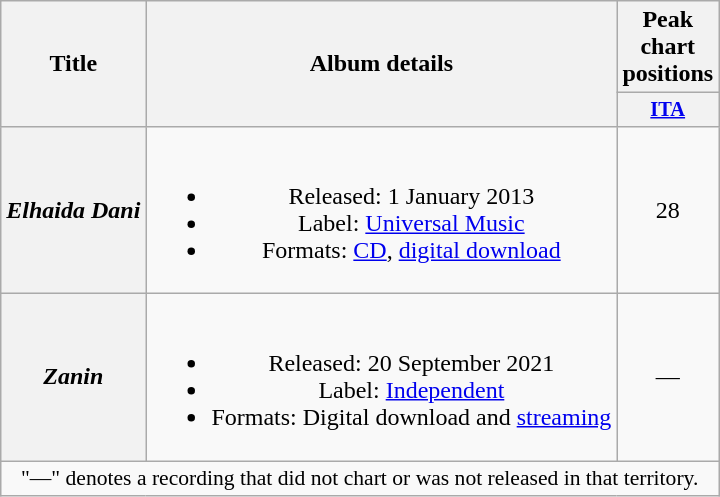<table class="wikitable plainrowheaders" style="text-align:center;" border="1">
<tr>
<th scope="col" rowspan="2">Title</th>
<th scope="col" rowspan="2">Album details</th>
<th scope="col" colspan="1">Peak<br>chart<br>positions</th>
</tr>
<tr>
<th scope="col" style="width:3em;font-size:85%;"><a href='#'>ITA</a><br></th>
</tr>
<tr>
<th scope="row"><em>Elhaida Dani</em></th>
<td><br><ul><li>Released: 1 January 2013</li><li>Label: <a href='#'>Universal Music</a></li><li>Formats: <a href='#'>CD</a>, <a href='#'>digital download</a></li></ul></td>
<td>28</td>
</tr>
<tr>
<th scope="row"><em>Zanin</em></th>
<td><br><ul><li>Released: 20 September 2021</li><li>Label: <a href='#'>Independent</a></li><li>Formats: Digital download and <a href='#'>streaming</a></li></ul></td>
<td>—</td>
</tr>
<tr>
<td colspan="11" style="font-size:90%">"—" denotes a recording that did not chart or was not released in that territory.</td>
</tr>
</table>
